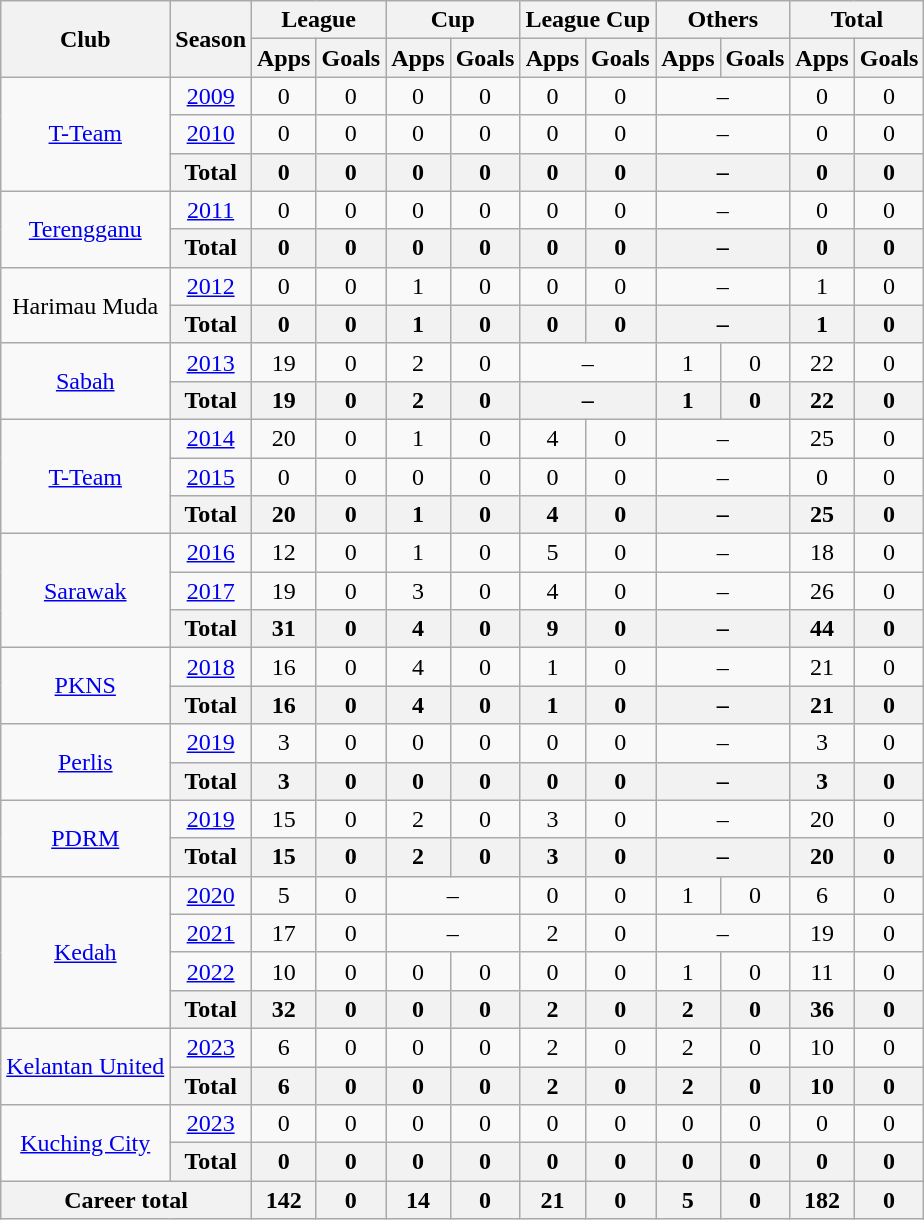<table class="wikitable" style="text-align: center;">
<tr>
<th rowspan="2">Club</th>
<th rowspan="2">Season</th>
<th colspan="2">League</th>
<th colspan="2">Cup</th>
<th colspan="2">League Cup</th>
<th colspan="2">Others</th>
<th colspan="2">Total</th>
</tr>
<tr>
<th>Apps</th>
<th>Goals</th>
<th>Apps</th>
<th>Goals</th>
<th>Apps</th>
<th>Goals</th>
<th>Apps</th>
<th>Goals</th>
<th>Apps</th>
<th>Goals</th>
</tr>
<tr>
<td rowspan="3" valign="center"><a href='#'>T-Team</a></td>
<td><a href='#'>2009</a></td>
<td>0</td>
<td>0</td>
<td>0</td>
<td>0</td>
<td>0</td>
<td>0</td>
<td colspan="2">–</td>
<td>0</td>
<td>0</td>
</tr>
<tr>
<td><a href='#'>2010</a></td>
<td>0</td>
<td>0</td>
<td>0</td>
<td>0</td>
<td>0</td>
<td>0</td>
<td colspan="2">–</td>
<td>0</td>
<td>0</td>
</tr>
<tr>
<th>Total</th>
<th>0</th>
<th>0</th>
<th>0</th>
<th>0</th>
<th>0</th>
<th>0</th>
<th colspan="2">–</th>
<th>0</th>
<th>0</th>
</tr>
<tr>
<td rowspan="2" valign="center"><a href='#'>Terengganu</a></td>
<td><a href='#'>2011</a></td>
<td>0</td>
<td>0</td>
<td>0</td>
<td>0</td>
<td>0</td>
<td>0</td>
<td colspan="2">–</td>
<td>0</td>
<td>0</td>
</tr>
<tr>
<th>Total</th>
<th>0</th>
<th>0</th>
<th>0</th>
<th>0</th>
<th>0</th>
<th>0</th>
<th colspan="2">–</th>
<th>0</th>
<th>0</th>
</tr>
<tr>
<td rowspan="2" valign="center">Harimau Muda</td>
<td><a href='#'>2012</a></td>
<td>0</td>
<td>0</td>
<td>1</td>
<td>0</td>
<td>0</td>
<td>0</td>
<td colspan="2">–</td>
<td>1</td>
<td>0</td>
</tr>
<tr>
<th>Total</th>
<th>0</th>
<th>0</th>
<th>1</th>
<th>0</th>
<th>0</th>
<th>0</th>
<th colspan="2">–</th>
<th>1</th>
<th>0</th>
</tr>
<tr>
<td rowspan="2" valign="center"><a href='#'>Sabah</a></td>
<td><a href='#'>2013</a></td>
<td>19</td>
<td>0</td>
<td>2</td>
<td>0</td>
<td colspan="2">–</td>
<td>1</td>
<td>0</td>
<td>22</td>
<td>0</td>
</tr>
<tr>
<th>Total</th>
<th>19</th>
<th>0</th>
<th>2</th>
<th>0</th>
<th colspan="2">–</th>
<th>1</th>
<th>0</th>
<th>22</th>
<th>0</th>
</tr>
<tr>
<td rowspan="3" valign="center"><a href='#'>T-Team</a></td>
<td><a href='#'>2014</a></td>
<td>20</td>
<td>0</td>
<td>1</td>
<td>0</td>
<td>4</td>
<td>0</td>
<td colspan="2">–</td>
<td>25</td>
<td>0</td>
</tr>
<tr>
<td><a href='#'>2015</a></td>
<td>0</td>
<td>0</td>
<td>0</td>
<td>0</td>
<td>0</td>
<td>0</td>
<td colspan="2">–</td>
<td>0</td>
<td>0</td>
</tr>
<tr>
<th>Total</th>
<th>20</th>
<th>0</th>
<th>1</th>
<th>0</th>
<th>4</th>
<th>0</th>
<th colspan="2">–</th>
<th>25</th>
<th>0</th>
</tr>
<tr>
<td rowspan="3" valign="center"><a href='#'>Sarawak</a></td>
<td><a href='#'>2016</a></td>
<td>12</td>
<td>0</td>
<td>1</td>
<td>0</td>
<td>5</td>
<td>0</td>
<td colspan="2">–</td>
<td>18</td>
<td>0</td>
</tr>
<tr>
<td><a href='#'>2017</a></td>
<td>19</td>
<td>0</td>
<td>3</td>
<td>0</td>
<td>4</td>
<td>0</td>
<td colspan="2">–</td>
<td>26</td>
<td>0</td>
</tr>
<tr>
<th>Total</th>
<th>31</th>
<th>0</th>
<th>4</th>
<th>0</th>
<th>9</th>
<th>0</th>
<th colspan="2">–</th>
<th>44</th>
<th>0</th>
</tr>
<tr>
<td rowspan="2" valign="center"><a href='#'>PKNS</a></td>
<td><a href='#'>2018</a></td>
<td>16</td>
<td>0</td>
<td>4</td>
<td>0</td>
<td>1</td>
<td>0</td>
<td colspan="2">–</td>
<td>21</td>
<td>0</td>
</tr>
<tr>
<th>Total</th>
<th>16</th>
<th>0</th>
<th>4</th>
<th>0</th>
<th>1</th>
<th>0</th>
<th colspan="2">–</th>
<th>21</th>
<th>0</th>
</tr>
<tr>
<td rowspan="2" valign="center"><a href='#'>Perlis</a></td>
<td><a href='#'>2019</a></td>
<td>3</td>
<td>0</td>
<td>0</td>
<td>0</td>
<td>0</td>
<td>0</td>
<td colspan="2">–</td>
<td>3</td>
<td>0</td>
</tr>
<tr>
<th>Total</th>
<th>3</th>
<th>0</th>
<th>0</th>
<th>0</th>
<th>0</th>
<th>0</th>
<th colspan="2">–</th>
<th>3</th>
<th>0</th>
</tr>
<tr>
<td rowspan="2" valign="center"><a href='#'>PDRM</a></td>
<td><a href='#'>2019</a></td>
<td>15</td>
<td>0</td>
<td>2</td>
<td>0</td>
<td>3</td>
<td>0</td>
<td colspan="2">–</td>
<td>20</td>
<td>0</td>
</tr>
<tr>
<th>Total</th>
<th>15</th>
<th>0</th>
<th>2</th>
<th>0</th>
<th>3</th>
<th>0</th>
<th colspan="2">–</th>
<th>20</th>
<th>0</th>
</tr>
<tr>
<td rowspan="4" valign="center"><a href='#'>Kedah</a></td>
<td><a href='#'>2020</a></td>
<td>5</td>
<td>0</td>
<td colspan="2">–</td>
<td>0</td>
<td>0</td>
<td>1</td>
<td>0</td>
<td>6</td>
<td>0</td>
</tr>
<tr>
<td><a href='#'>2021</a></td>
<td>17</td>
<td>0</td>
<td colspan="2">–</td>
<td>2</td>
<td>0</td>
<td colspan="2">–</td>
<td>19</td>
<td>0</td>
</tr>
<tr>
<td><a href='#'>2022</a></td>
<td>10</td>
<td>0</td>
<td>0</td>
<td>0</td>
<td>0</td>
<td>0</td>
<td>1</td>
<td>0</td>
<td>11</td>
<td>0</td>
</tr>
<tr>
<th>Total</th>
<th>32</th>
<th>0</th>
<th>0</th>
<th>0</th>
<th>2</th>
<th>0</th>
<th>2</th>
<th>0</th>
<th>36</th>
<th>0</th>
</tr>
<tr>
<td rowspan="2" valign="center"><a href='#'>Kelantan United</a></td>
<td><a href='#'>2023</a></td>
<td>6</td>
<td>0</td>
<td>0</td>
<td>0</td>
<td>2</td>
<td>0</td>
<td>2</td>
<td>0</td>
<td>10</td>
<td>0</td>
</tr>
<tr>
<th>Total</th>
<th>6</th>
<th>0</th>
<th>0</th>
<th>0</th>
<th>2</th>
<th>0</th>
<th>2</th>
<th>0</th>
<th>10</th>
<th>0</th>
</tr>
<tr>
<td rowspan="2" valign="center"><a href='#'>Kuching City</a></td>
<td><a href='#'>2023</a></td>
<td>0</td>
<td>0</td>
<td>0</td>
<td>0</td>
<td>0</td>
<td>0</td>
<td>0</td>
<td>0</td>
<td>0</td>
<td>0</td>
</tr>
<tr>
<th>Total</th>
<th>0</th>
<th>0</th>
<th>0</th>
<th>0</th>
<th>0</th>
<th>0</th>
<th>0</th>
<th>0</th>
<th>0</th>
<th>0</th>
</tr>
<tr>
<th colspan="2">Career total</th>
<th>142</th>
<th>0</th>
<th>14</th>
<th>0</th>
<th>21</th>
<th>0</th>
<th>5</th>
<th>0</th>
<th>182</th>
<th>0</th>
</tr>
</table>
